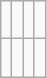<table class="wikitable">
<tr>
<td><br></td>
<td><br></td>
<td><br></td>
<td><br></td>
</tr>
<tr>
<td><br></td>
<td><br></td>
<td><br></td>
</tr>
</table>
